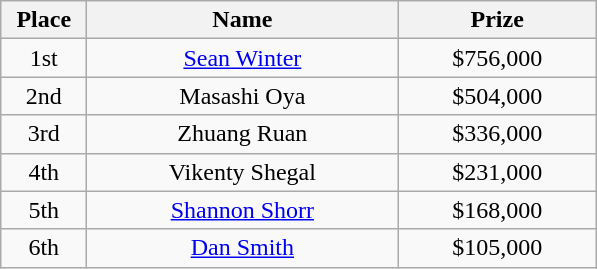<table class="wikitable">
<tr>
<th width="50">Place</th>
<th width="200">Name</th>
<th width="125">Prize</th>
</tr>
<tr>
<td align="center">1st</td>
<td align="center"> <a href='#'>Sean Winter</a></td>
<td align="center">$756,000</td>
</tr>
<tr>
<td align="center">2nd</td>
<td align="center"> Masashi Oya</td>
<td align="center">$504,000</td>
</tr>
<tr>
<td align="center">3rd</td>
<td align="center"> Zhuang Ruan</td>
<td align="center">$336,000</td>
</tr>
<tr>
<td align="center">4th</td>
<td align="center"> Vikenty Shegal</td>
<td align="center">$231,000</td>
</tr>
<tr>
<td align="center">5th</td>
<td align="center"> <a href='#'>Shannon Shorr</a></td>
<td align="center">$168,000</td>
</tr>
<tr>
<td align="center">6th</td>
<td align="center"> <a href='#'>Dan Smith</a></td>
<td align="center">$105,000</td>
</tr>
</table>
